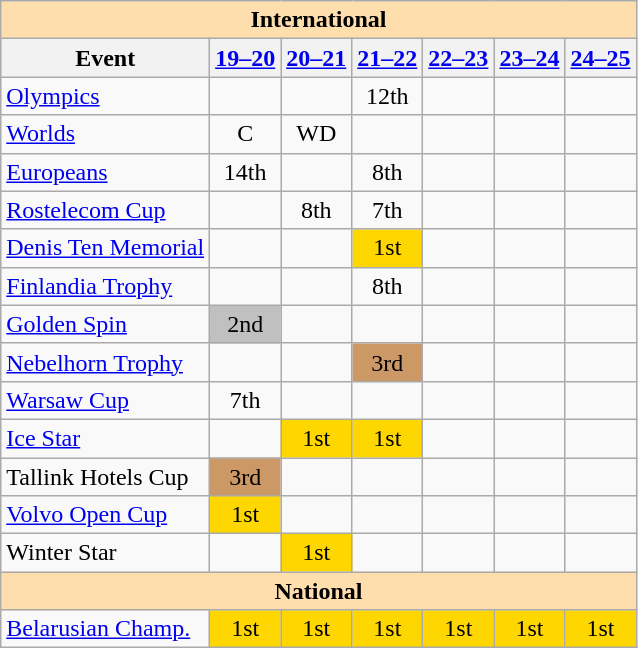<table class="wikitable" style="text-align:center">
<tr>
<th style="background-color: #ffdead; " colspan=7 align=center>International</th>
</tr>
<tr>
<th>Event</th>
<th><a href='#'>19–20</a></th>
<th><a href='#'>20–21</a></th>
<th><a href='#'>21–22</a></th>
<th><a href='#'>22–23</a></th>
<th><a href='#'>23–24</a></th>
<th><a href='#'>24–25</a></th>
</tr>
<tr>
<td align=left><a href='#'>Olympics</a></td>
<td></td>
<td></td>
<td>12th</td>
<td></td>
<td></td>
<td></td>
</tr>
<tr>
<td align=left><a href='#'>Worlds</a></td>
<td>C</td>
<td>WD</td>
<td></td>
<td></td>
<td></td>
<td></td>
</tr>
<tr>
<td align=left><a href='#'>Europeans</a></td>
<td>14th</td>
<td></td>
<td>8th</td>
<td></td>
<td></td>
<td></td>
</tr>
<tr>
<td align=left> <a href='#'>Rostelecom Cup</a></td>
<td></td>
<td>8th</td>
<td>7th</td>
<td></td>
<td></td>
<td></td>
</tr>
<tr>
<td align=left> <a href='#'>Denis Ten Memorial</a></td>
<td></td>
<td></td>
<td bgcolor=gold>1st</td>
<td></td>
<td></td>
<td></td>
</tr>
<tr>
<td align=left> <a href='#'>Finlandia Trophy</a></td>
<td></td>
<td></td>
<td>8th</td>
<td></td>
<td></td>
<td></td>
</tr>
<tr>
<td align=left> <a href='#'>Golden Spin</a></td>
<td bgcolor=silver>2nd</td>
<td></td>
<td></td>
<td></td>
<td></td>
<td></td>
</tr>
<tr>
<td align=left> <a href='#'>Nebelhorn Trophy</a></td>
<td></td>
<td></td>
<td bgcolor=cc9966>3rd</td>
<td></td>
<td></td>
<td></td>
</tr>
<tr>
<td align=left> <a href='#'>Warsaw Cup</a></td>
<td>7th</td>
<td></td>
<td></td>
<td></td>
<td></td>
<td></td>
</tr>
<tr>
<td align=left><a href='#'>Ice Star</a></td>
<td></td>
<td bgcolor=gold>1st</td>
<td bgcolor=gold>1st</td>
<td></td>
<td></td>
<td></td>
</tr>
<tr>
<td align=left>Tallink Hotels Cup</td>
<td bgcolor=cc9966>3rd</td>
<td></td>
<td></td>
<td></td>
<td></td>
<td></td>
</tr>
<tr>
<td align=left><a href='#'>Volvo Open Cup</a></td>
<td bgcolor=gold>1st</td>
<td></td>
<td></td>
<td></td>
<td></td>
<td></td>
</tr>
<tr>
<td align=left>Winter Star</td>
<td></td>
<td bgcolor=gold>1st</td>
<td></td>
<td></td>
<td></td>
<td></td>
</tr>
<tr>
<th style="background-color: #ffdead; " colspan=7 align=center>National</th>
</tr>
<tr>
<td align=left><a href='#'>Belarusian Champ.</a></td>
<td bgcolor=gold>1st</td>
<td bgcolor=gold>1st</td>
<td bgcolor=gold>1st</td>
<td bgcolor=gold>1st</td>
<td bgcolor=gold>1st</td>
<td bgcolor=gold>1st</td>
</tr>
</table>
